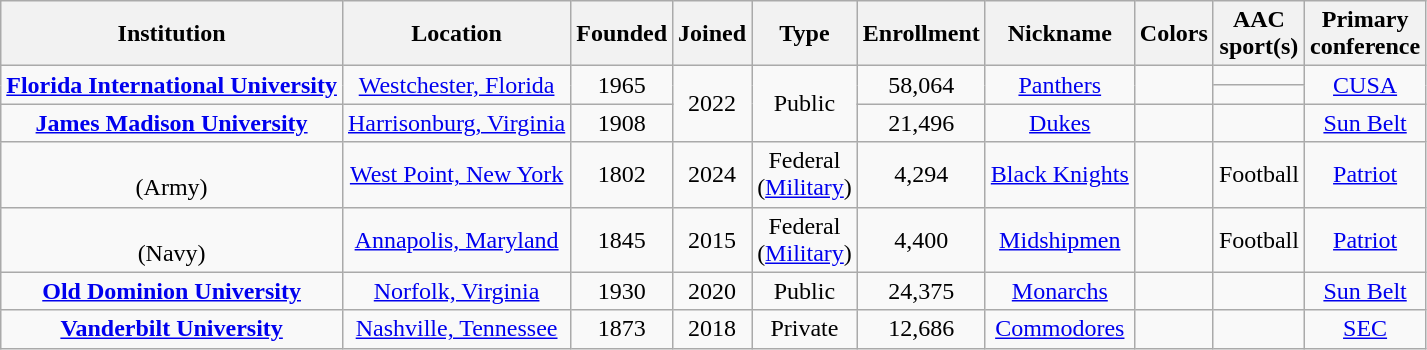<table class="wikitable sortable" style="text-align:center">
<tr>
<th>Institution</th>
<th>Location</th>
<th>Founded</th>
<th>Joined</th>
<th>Type</th>
<th>Enrollment</th>
<th>Nickname</th>
<th class="unsortable">Colors</th>
<th>AAC<br>sport(s)</th>
<th>Primary<br>conference</th>
</tr>
<tr>
<td rowspan=2><strong><a href='#'>Florida International University</a></strong></td>
<td rowspan=2><a href='#'>Westchester, Florida</a></td>
<td rowspan=2>1965</td>
<td rowspan=3>2022</td>
<td rowspan=3>Public</td>
<td rowspan=2>58,064</td>
<td rowspan=2><a href='#'>Panthers</a></td>
<td rowspan=2></td>
<td></td>
<td rowspan=2><a href='#'>CUSA</a></td>
</tr>
<tr>
<td></td>
</tr>
<tr>
<td><strong><a href='#'>James Madison University</a></strong></td>
<td><a href='#'>Harrisonburg, Virginia</a></td>
<td>1908</td>
<td>21,496</td>
<td><a href='#'>Dukes</a></td>
<td></td>
<td></td>
<td><a href='#'>Sun Belt</a></td>
</tr>
<tr>
<td><br>(Army)</td>
<td><a href='#'>West Point, New York</a></td>
<td>1802</td>
<td>2024</td>
<td>Federal<br>(<a href='#'>Military</a>)</td>
<td>4,294</td>
<td><a href='#'>Black Knights</a></td>
<td></td>
<td>Football</td>
<td><a href='#'>Patriot</a></td>
</tr>
<tr>
<td><br>(Navy)</td>
<td><a href='#'>Annapolis, Maryland</a></td>
<td>1845</td>
<td>2015</td>
<td>Federal<br>(<a href='#'>Military</a>)</td>
<td>4,400</td>
<td><a href='#'>Midshipmen</a></td>
<td></td>
<td>Football</td>
<td><a href='#'>Patriot</a></td>
</tr>
<tr>
<td><strong><a href='#'>Old Dominion University</a></strong></td>
<td><a href='#'>Norfolk, Virginia</a></td>
<td>1930</td>
<td>2020</td>
<td>Public</td>
<td>24,375</td>
<td><a href='#'>Monarchs</a></td>
<td></td>
<td></td>
<td><a href='#'>Sun Belt</a></td>
</tr>
<tr>
<td><strong><a href='#'>Vanderbilt University</a></strong></td>
<td><a href='#'>Nashville, Tennessee</a></td>
<td>1873</td>
<td>2018</td>
<td>Private</td>
<td>12,686</td>
<td><a href='#'>Commodores</a></td>
<td></td>
<td></td>
<td><a href='#'>SEC</a></td>
</tr>
</table>
